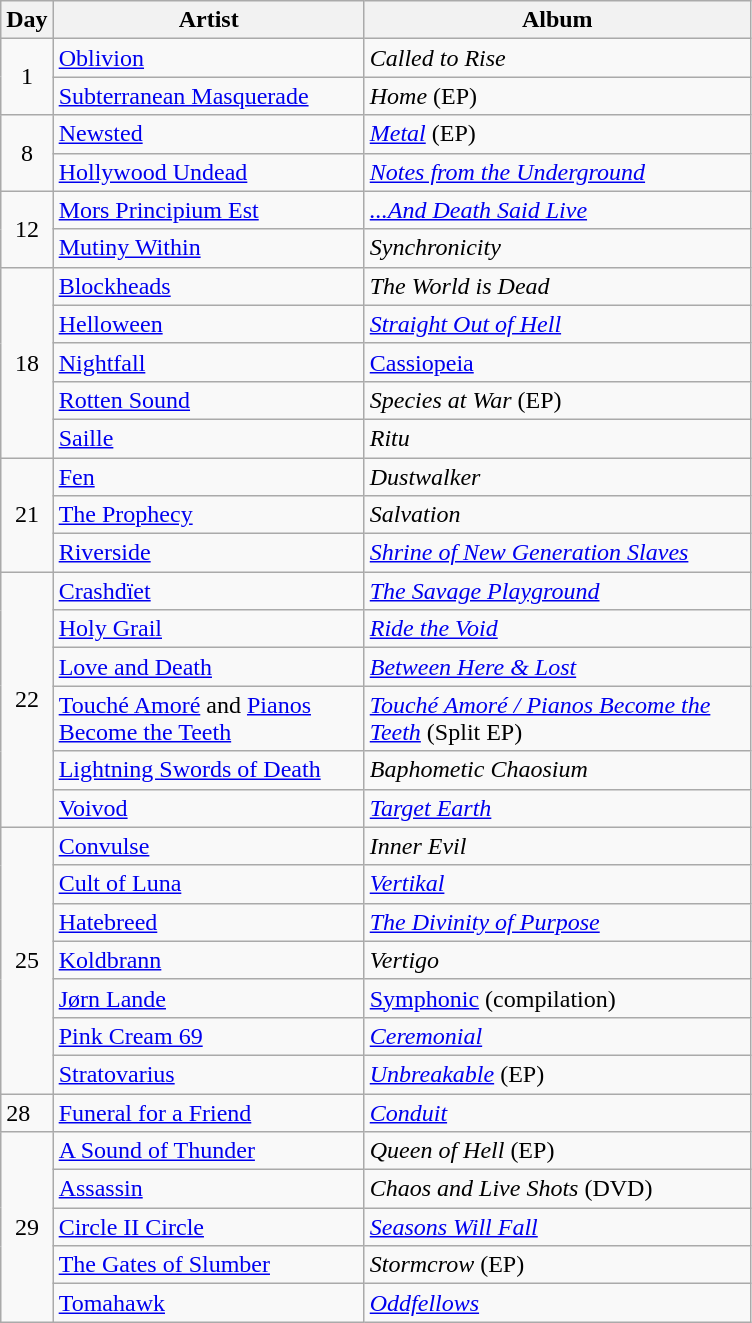<table class="wikitable">
<tr>
<th style="width:20px;">Day</th>
<th style="width:200px;">Artist</th>
<th style="width:250px;">Album</th>
</tr>
<tr>
<td style="text-align:center;" rowspan="2">1</td>
<td><a href='#'>Oblivion</a></td>
<td><em>Called to Rise</em></td>
</tr>
<tr>
<td><a href='#'>Subterranean Masquerade</a></td>
<td><em>Home</em> (EP)</td>
</tr>
<tr>
<td style="text-align:center;" rowspan="2">8</td>
<td><a href='#'>Newsted</a></td>
<td><em><a href='#'>Metal</a></em> (EP)</td>
</tr>
<tr>
<td><a href='#'>Hollywood Undead</a></td>
<td><em><a href='#'>Notes from the Underground</a></em></td>
</tr>
<tr>
<td style="text-align:center;" rowspan="2">12</td>
<td><a href='#'>Mors Principium Est</a></td>
<td><em><a href='#'>...And Death Said Live</a></em></td>
</tr>
<tr>
<td><a href='#'>Mutiny Within</a></td>
<td><em>Synchronicity</em></td>
</tr>
<tr>
<td style="text-align:center;" rowspan="5">18</td>
<td><a href='#'>Blockheads</a></td>
<td><em>The World is Dead</em></td>
</tr>
<tr>
<td><a href='#'>Helloween</a></td>
<td><em><a href='#'>Straight Out of Hell</a></em></td>
</tr>
<tr>
<td><a href='#'>Nightfall</a></td>
<td><a href='#'>Cassiopeia</a></td>
</tr>
<tr>
<td><a href='#'>Rotten Sound</a></td>
<td><em>Species at War</em> (EP)</td>
</tr>
<tr>
<td><a href='#'>Saille</a></td>
<td><em>Ritu</em></td>
</tr>
<tr>
<td style="text-align:center;" rowspan="3">21</td>
<td><a href='#'>Fen</a></td>
<td><em>Dustwalker</em></td>
</tr>
<tr>
<td><a href='#'>The Prophecy</a></td>
<td><em>Salvation</em></td>
</tr>
<tr>
<td><a href='#'>Riverside</a></td>
<td><em><a href='#'>Shrine of New Generation Slaves</a></em></td>
</tr>
<tr>
<td style="text-align:center;" rowspan="6">22</td>
<td><a href='#'>Crashdïet</a></td>
<td><em><a href='#'>The Savage Playground</a></em></td>
</tr>
<tr>
<td><a href='#'>Holy Grail</a></td>
<td><em><a href='#'>Ride the Void</a></em></td>
</tr>
<tr>
<td><a href='#'>Love and Death</a></td>
<td><em><a href='#'>Between Here & Lost</a></em></td>
</tr>
<tr>
<td><a href='#'>Touché Amoré</a> and <a href='#'>Pianos Become the Teeth</a></td>
<td><em><a href='#'>Touché Amoré / Pianos Become the Teeth</a></em> (Split EP)</td>
</tr>
<tr>
<td><a href='#'>Lightning Swords of Death</a></td>
<td><em>Baphometic Chaosium</em></td>
</tr>
<tr>
<td><a href='#'>Voivod</a></td>
<td><em><a href='#'>Target Earth</a></em></td>
</tr>
<tr>
<td rowspan="7" style="text-align:center;">25</td>
<td><a href='#'>Convulse</a></td>
<td><em>Inner Evil</em></td>
</tr>
<tr>
<td><a href='#'>Cult of Luna</a></td>
<td><em><a href='#'>Vertikal</a></em></td>
</tr>
<tr>
<td><a href='#'>Hatebreed</a></td>
<td><em><a href='#'>The Divinity of Purpose</a></em></td>
</tr>
<tr>
<td><a href='#'>Koldbrann</a></td>
<td><em>Vertigo</em></td>
</tr>
<tr>
<td><a href='#'>Jørn Lande</a></td>
<td><a href='#'>Symphonic</a> (compilation)</td>
</tr>
<tr>
<td><a href='#'>Pink Cream 69</a></td>
<td><em><a href='#'>Ceremonial</a></em></td>
</tr>
<tr>
<td><a href='#'>Stratovarius</a></td>
<td><em><a href='#'>Unbreakable</a></em> (EP)</td>
</tr>
<tr>
<td>28</td>
<td><a href='#'>Funeral for a Friend</a></td>
<td><em><a href='#'>Conduit</a></em></td>
</tr>
<tr>
<td style="text-align:center;" rowspan="5">29</td>
<td><a href='#'>A Sound of Thunder</a></td>
<td><em>Queen of Hell</em> (EP)</td>
</tr>
<tr>
<td><a href='#'>Assassin</a></td>
<td><em>Chaos and Live Shots</em> (DVD)</td>
</tr>
<tr>
<td><a href='#'>Circle II Circle</a></td>
<td><em><a href='#'>Seasons Will Fall</a></em></td>
</tr>
<tr>
<td><a href='#'>The Gates of Slumber</a></td>
<td><em>Stormcrow</em> (EP)</td>
</tr>
<tr>
<td><a href='#'>Tomahawk</a></td>
<td><em><a href='#'>Oddfellows</a></em></td>
</tr>
</table>
